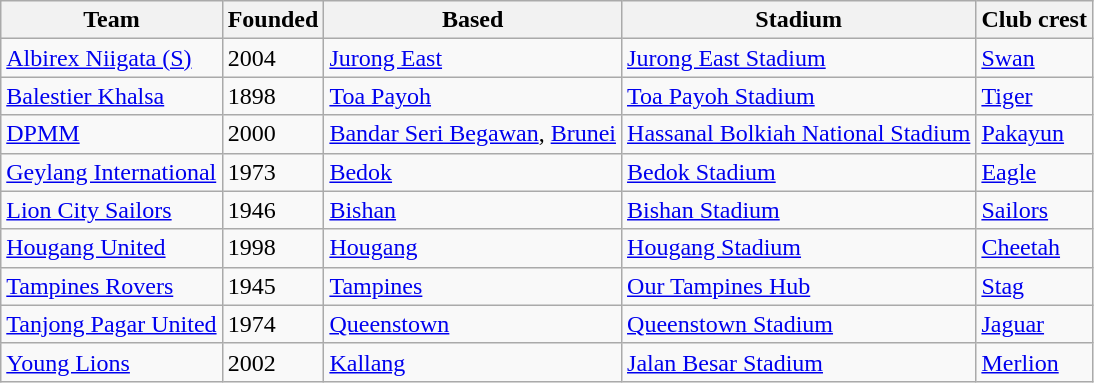<table class="wikitable">
<tr>
<th>Team</th>
<th>Founded</th>
<th>Based</th>
<th>Stadium</th>
<th>Club crest</th>
</tr>
<tr>
<td><a href='#'>Albirex Niigata (S)</a></td>
<td>2004</td>
<td><a href='#'>Jurong East</a></td>
<td><a href='#'>Jurong East Stadium</a></td>
<td><a href='#'>Swan</a></td>
</tr>
<tr>
<td><a href='#'>Balestier Khalsa</a></td>
<td>1898</td>
<td><a href='#'>Toa Payoh</a></td>
<td><a href='#'>Toa Payoh Stadium</a></td>
<td><a href='#'>Tiger</a></td>
</tr>
<tr>
<td><a href='#'>DPMM</a></td>
<td>2000</td>
<td><a href='#'>Bandar Seri Begawan</a>, <a href='#'>Brunei</a></td>
<td><a href='#'>Hassanal Bolkiah National Stadium</a></td>
<td><a href='#'>Pakayun</a></td>
</tr>
<tr>
<td><a href='#'>Geylang International</a></td>
<td>1973</td>
<td><a href='#'>Bedok</a></td>
<td><a href='#'>Bedok Stadium</a></td>
<td><a href='#'>Eagle</a></td>
</tr>
<tr>
<td><a href='#'>Lion City Sailors</a></td>
<td>1946</td>
<td><a href='#'>Bishan</a></td>
<td><a href='#'>Bishan Stadium</a></td>
<td><a href='#'>Sailors</a></td>
</tr>
<tr>
<td><a href='#'>Hougang United</a></td>
<td>1998</td>
<td><a href='#'>Hougang</a></td>
<td><a href='#'>Hougang Stadium</a></td>
<td><a href='#'>Cheetah</a></td>
</tr>
<tr>
<td><a href='#'>Tampines Rovers</a></td>
<td>1945</td>
<td><a href='#'>Tampines</a></td>
<td><a href='#'>Our Tampines Hub</a></td>
<td><a href='#'>Stag</a></td>
</tr>
<tr>
<td><a href='#'>Tanjong Pagar United</a></td>
<td>1974</td>
<td><a href='#'>Queenstown</a></td>
<td><a href='#'>Queenstown Stadium</a></td>
<td><a href='#'>Jaguar</a></td>
</tr>
<tr>
<td><a href='#'>Young Lions</a></td>
<td>2002</td>
<td><a href='#'>Kallang</a></td>
<td><a href='#'>Jalan Besar Stadium</a></td>
<td><a href='#'>Merlion</a></td>
</tr>
</table>
